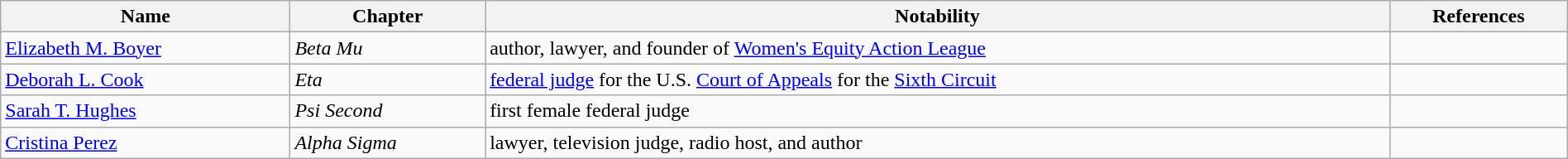<table class="wikitable sortable" style="width:100%;">
<tr>
<th>Name</th>
<th>Chapter</th>
<th>Notability</th>
<th>References</th>
</tr>
<tr>
<td><a href='#'>Elizabeth M. Boyer</a></td>
<td><em>Beta Mu</em></td>
<td>author, lawyer, and founder of <a href='#'>Women's Equity Action League</a></td>
<td></td>
</tr>
<tr>
<td><a href='#'>Deborah L. Cook</a></td>
<td><em>Eta</em></td>
<td><a href='#'>federal judge</a> for the U.S. <a href='#'>Court of Appeals</a> for the <a href='#'>Sixth Circuit</a></td>
<td></td>
</tr>
<tr>
<td><a href='#'>Sarah T. Hughes</a></td>
<td><em>Psi Second</em></td>
<td>first female federal judge</td>
<td></td>
</tr>
<tr>
<td><a href='#'>Cristina Perez</a></td>
<td><em>Alpha Sigma</em></td>
<td>lawyer, television judge, radio host, and author</td>
<td></td>
</tr>
</table>
